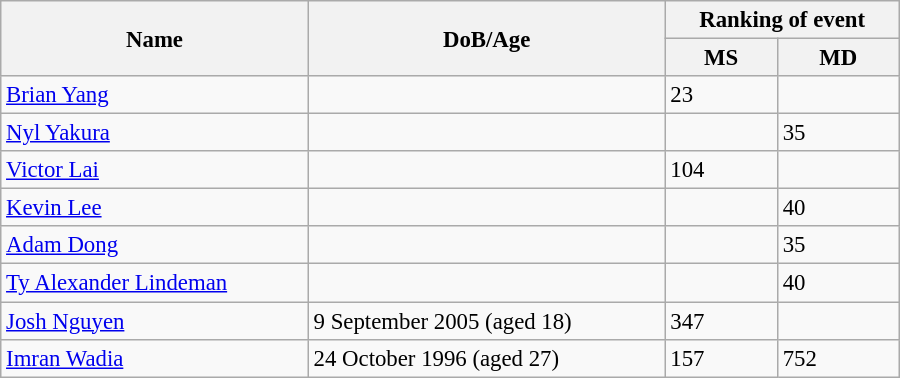<table class="wikitable"  style="width:600px; font-size:95%;">
<tr>
<th align="left" rowspan="2">Name</th>
<th align="left" rowspan="2">DoB/Age</th>
<th align="center" colspan="2">Ranking of event</th>
</tr>
<tr>
<th align="center">MS</th>
<th align="center">MD</th>
</tr>
<tr>
<td align="left"><a href='#'>Brian Yang</a></td>
<td align="left"></td>
<td>23</td>
<td></td>
</tr>
<tr>
<td align="left"><a href='#'>Nyl Yakura</a></td>
<td align="left"></td>
<td></td>
<td>35</td>
</tr>
<tr>
<td align="left"><a href='#'>Victor Lai</a></td>
<td align="left"></td>
<td>104</td>
<td></td>
</tr>
<tr>
<td align="left"><a href='#'>Kevin Lee</a></td>
<td align="left"></td>
<td></td>
<td>40</td>
</tr>
<tr>
<td align="left"><a href='#'>Adam Dong</a></td>
<td align="left"></td>
<td></td>
<td>35</td>
</tr>
<tr>
<td align="left"><a href='#'>Ty Alexander Lindeman</a></td>
<td align="left"></td>
<td></td>
<td>40</td>
</tr>
<tr>
<td><a href='#'>Josh Nguyen</a></td>
<td>9 September 2005 (aged 18)</td>
<td>347</td>
<td></td>
</tr>
<tr>
<td><a href='#'>Imran Wadia</a></td>
<td>24 October 1996 (aged 27)</td>
<td>157</td>
<td>752</td>
</tr>
</table>
